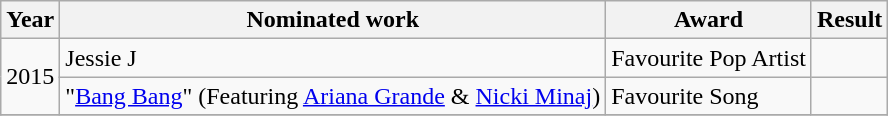<table class="wikitable">
<tr>
<th>Year</th>
<th>Nominated work</th>
<th>Award</th>
<th>Result</th>
</tr>
<tr>
<td rowspan="2">2015</td>
<td>Jessie J</td>
<td>Favourite Pop Artist</td>
<td></td>
</tr>
<tr>
<td>"<a href='#'>Bang Bang</a>" (Featuring <a href='#'>Ariana Grande</a> & <a href='#'>Nicki Minaj</a>)</td>
<td>Favourite Song</td>
<td></td>
</tr>
<tr>
</tr>
</table>
